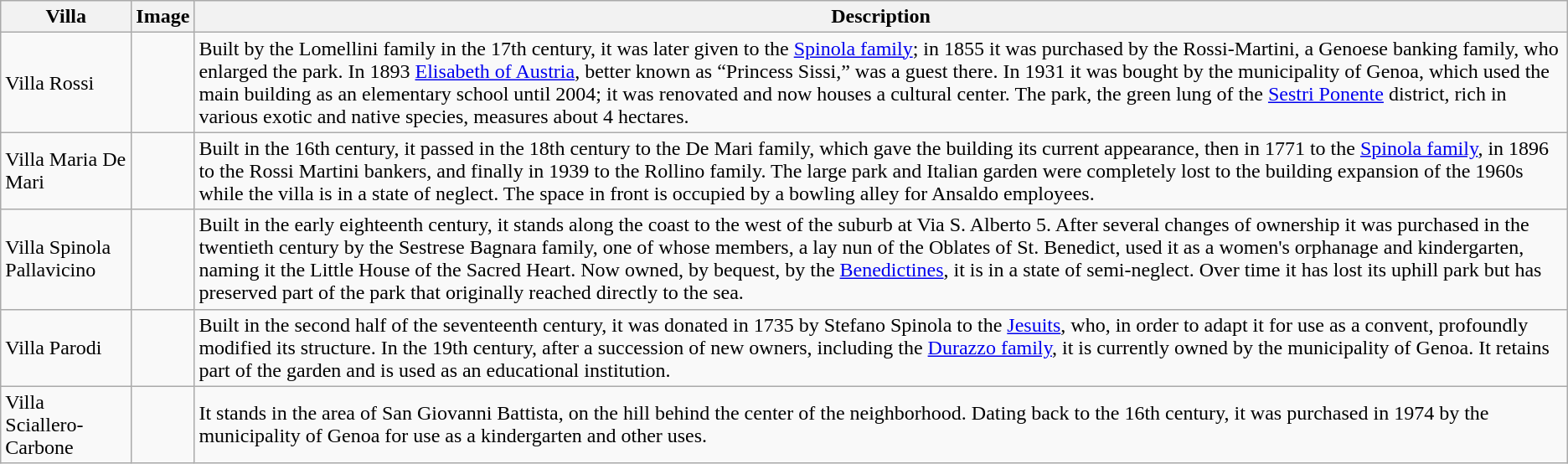<table class="wikitable sortable">
<tr>
<th>Villa</th>
<th>Image</th>
<th>Description</th>
</tr>
<tr>
<td>Villa Rossi</td>
<td></td>
<td>Built by the Lomellini family in the 17th century, it was later given to the <a href='#'>Spinola family</a>; in 1855 it was purchased by the Rossi-Martini, a Genoese banking family, who enlarged the park. In 1893 <a href='#'>Elisabeth of Austria</a>, better known as “Princess Sissi,” was a guest there. In 1931 it was bought by the municipality of Genoa, which used the main building as an elementary school until 2004; it was renovated and now houses a cultural center. The park, the green lung of the <a href='#'>Sestri Ponente</a> district, rich in various exotic and native species, measures about 4 hectares.</td>
</tr>
<tr>
<td>Villa Maria De Mari</td>
<td></td>
<td>Built in the 16th century, it passed in the 18th century to the De Mari family, which gave the building its current appearance, then in 1771 to the <a href='#'>Spinola family</a>, in 1896 to the Rossi Martini bankers, and finally in 1939 to the Rollino family. The large park and Italian garden were completely lost to the building expansion of the 1960s while the villa is in a state of neglect. The space in front is occupied by a bowling alley for Ansaldo employees.</td>
</tr>
<tr>
<td>Villa Spinola Pallavicino</td>
<td></td>
<td>Built in the early eighteenth century, it stands along the coast to the west of the suburb at Via S. Alberto 5. After several changes of ownership it was purchased in the twentieth century by the Sestrese Bagnara family, one of whose members, a lay nun of the Oblates of St. Benedict, used it as a women's orphanage and kindergarten, naming it the Little House of the Sacred Heart. Now owned, by bequest, by the <a href='#'>Benedictines</a>, it is in a state of semi-neglect. Over time it has lost its uphill park but has preserved part of the park that originally reached directly to the sea.</td>
</tr>
<tr>
<td>Villa Parodi</td>
<td></td>
<td>Built in the second half of the seventeenth century, it was donated in 1735 by Stefano Spinola to the <a href='#'>Jesuits</a>, who, in order to adapt it for use as a convent, profoundly modified its structure. In the 19th century, after a succession of new owners, including the <a href='#'>Durazzo family</a>, it is currently owned by the municipality of Genoa. It retains part of the garden and is used as an educational institution.</td>
</tr>
<tr>
<td>Villa Sciallero-Carbone</td>
<td></td>
<td>It stands in the area of San Giovanni Battista, on the hill behind the center of the neighborhood. Dating back to the 16th century, it was purchased in 1974 by the municipality of Genoa for use as a kindergarten and other uses.</td>
</tr>
</table>
